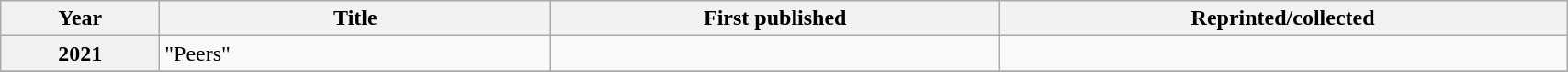<table class="wikitable sortable" width="90%">
<tr>
<th>Year</th>
<th width="25%">Title</th>
<th>First published</th>
<th>Reprinted/collected</th>
</tr>
<tr>
<th>2021</th>
<td>"Peers"</td>
<td></td>
<td></td>
</tr>
<tr>
</tr>
</table>
